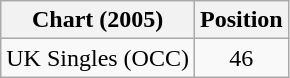<table class="wikitable">
<tr>
<th>Chart (2005)</th>
<th>Position</th>
</tr>
<tr>
<td>UK Singles (OCC)</td>
<td align="center">46</td>
</tr>
</table>
